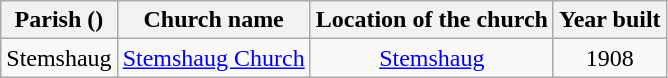<table class="wikitable" style="text-align:center">
<tr>
<th>Parish ()</th>
<th>Church name</th>
<th>Location of the church</th>
<th>Year built</th>
</tr>
<tr>
<td rowspan="1">Stemshaug</td>
<td><a href='#'>Stemshaug Church</a></td>
<td><a href='#'>Stemshaug</a></td>
<td>1908</td>
</tr>
</table>
